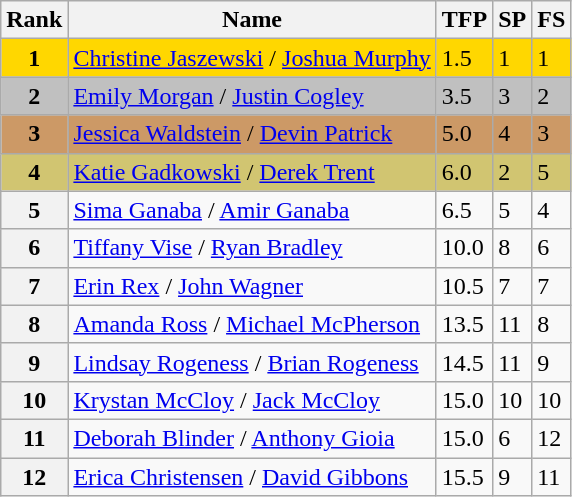<table class="wikitable sortable">
<tr>
<th>Rank</th>
<th>Name</th>
<th>TFP</th>
<th>SP</th>
<th>FS</th>
</tr>
<tr bgcolor="gold">
<td align="center"><strong>1</strong></td>
<td><a href='#'>Christine Jaszewski</a> / <a href='#'>Joshua Murphy</a></td>
<td>1.5</td>
<td>1</td>
<td>1</td>
</tr>
<tr bgcolor="silver">
<td align="center"><strong>2</strong></td>
<td><a href='#'>Emily Morgan</a> / <a href='#'>Justin Cogley</a></td>
<td>3.5</td>
<td>3</td>
<td>2</td>
</tr>
<tr bgcolor="cc9966">
<td align="center"><strong>3</strong></td>
<td><a href='#'>Jessica Waldstein</a> / <a href='#'>Devin Patrick</a></td>
<td>5.0</td>
<td>4</td>
<td>3</td>
</tr>
<tr bgcolor="#d1c571">
<td align="center"><strong>4</strong></td>
<td><a href='#'>Katie Gadkowski</a> / <a href='#'>Derek Trent</a></td>
<td>6.0</td>
<td>2</td>
<td>5</td>
</tr>
<tr>
<th>5</th>
<td><a href='#'>Sima Ganaba</a> / <a href='#'>Amir Ganaba</a></td>
<td>6.5</td>
<td>5</td>
<td>4</td>
</tr>
<tr>
<th>6</th>
<td><a href='#'>Tiffany Vise</a> / <a href='#'>Ryan Bradley</a></td>
<td>10.0</td>
<td>8</td>
<td>6</td>
</tr>
<tr>
<th>7</th>
<td><a href='#'>Erin Rex</a> / <a href='#'>John Wagner</a></td>
<td>10.5</td>
<td>7</td>
<td>7</td>
</tr>
<tr>
<th>8</th>
<td><a href='#'>Amanda Ross</a> / <a href='#'>Michael McPherson</a></td>
<td>13.5</td>
<td>11</td>
<td>8</td>
</tr>
<tr>
<th>9</th>
<td><a href='#'>Lindsay Rogeness</a> / <a href='#'>Brian Rogeness</a></td>
<td>14.5</td>
<td>11</td>
<td>9</td>
</tr>
<tr>
<th>10</th>
<td><a href='#'>Krystan McCloy</a> / <a href='#'>Jack McCloy</a></td>
<td>15.0</td>
<td>10</td>
<td>10</td>
</tr>
<tr>
<th>11</th>
<td><a href='#'>Deborah Blinder</a> / <a href='#'>Anthony Gioia</a></td>
<td>15.0</td>
<td>6</td>
<td>12</td>
</tr>
<tr>
<th>12</th>
<td><a href='#'>Erica Christensen</a> / <a href='#'>David Gibbons</a></td>
<td>15.5</td>
<td>9</td>
<td>11</td>
</tr>
</table>
